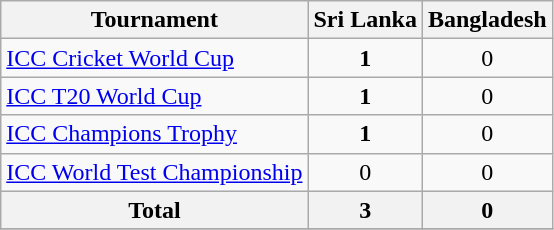<table class="wikitable" " style="text-align:center">
<tr>
<th>Tournament</th>
<th>Sri Lanka</th>
<th>Bangladesh</th>
</tr>
<tr>
<td style="text-align:left"><a href='#'>ICC Cricket World Cup</a></td>
<td><strong>1</strong></td>
<td>0</td>
</tr>
<tr>
<td style="text-align:left"><a href='#'>ICC T20 World Cup</a></td>
<td><strong>1</strong></td>
<td>0</td>
</tr>
<tr>
<td style="text-align:left"><a href='#'>ICC Champions Trophy</a></td>
<td><strong>1</strong></td>
<td>0</td>
</tr>
<tr>
<td style="text-align:left"><a href='#'>ICC World Test Championship</a></td>
<td>0</td>
<td>0</td>
</tr>
<tr>
<th>Total</th>
<th>3</th>
<th>0</th>
</tr>
<tr>
</tr>
</table>
